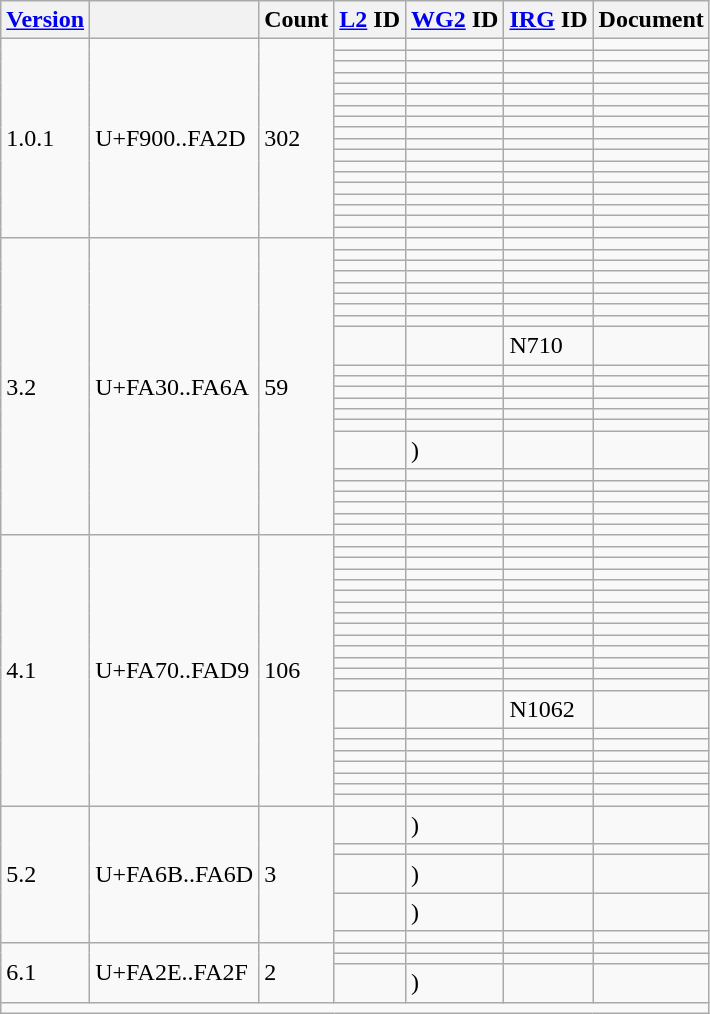<table class="wikitable collapsible sticky-header">
<tr>
<th><a href='#'>Version</a></th>
<th></th>
<th>Count</th>
<th><a href='#'>L2</a> ID</th>
<th><a href='#'>WG2</a> ID</th>
<th><a href='#'>IRG</a> ID</th>
<th>Document</th>
</tr>
<tr>
<td rowspan="18">1.0.1</td>
<td rowspan="18">U+F900..FA2D</td>
<td rowspan="18">302</td>
<td></td>
<td></td>
<td></td>
<td></td>
</tr>
<tr>
<td></td>
<td></td>
<td></td>
<td></td>
</tr>
<tr>
<td></td>
<td></td>
<td></td>
<td></td>
</tr>
<tr>
<td></td>
<td></td>
<td></td>
<td></td>
</tr>
<tr>
<td></td>
<td></td>
<td></td>
<td></td>
</tr>
<tr>
<td></td>
<td></td>
<td></td>
<td></td>
</tr>
<tr>
<td></td>
<td></td>
<td></td>
<td></td>
</tr>
<tr>
<td></td>
<td></td>
<td></td>
<td></td>
</tr>
<tr>
<td></td>
<td></td>
<td></td>
<td></td>
</tr>
<tr>
<td></td>
<td></td>
<td></td>
<td></td>
</tr>
<tr>
<td></td>
<td></td>
<td></td>
<td></td>
</tr>
<tr>
<td></td>
<td></td>
<td></td>
<td></td>
</tr>
<tr>
<td></td>
<td></td>
<td></td>
<td></td>
</tr>
<tr>
<td></td>
<td></td>
<td></td>
<td></td>
</tr>
<tr>
<td></td>
<td></td>
<td></td>
<td></td>
</tr>
<tr>
<td></td>
<td></td>
<td></td>
<td></td>
</tr>
<tr>
<td></td>
<td></td>
<td></td>
<td></td>
</tr>
<tr>
<td></td>
<td></td>
<td></td>
<td></td>
</tr>
<tr>
<td rowspan="22">3.2</td>
<td rowspan="22">U+FA30..FA6A</td>
<td rowspan="22">59</td>
<td></td>
<td></td>
<td></td>
<td></td>
</tr>
<tr>
<td></td>
<td></td>
<td></td>
<td></td>
</tr>
<tr>
<td></td>
<td></td>
<td></td>
<td></td>
</tr>
<tr>
<td></td>
<td></td>
<td></td>
<td></td>
</tr>
<tr>
<td></td>
<td></td>
<td></td>
<td></td>
</tr>
<tr>
<td></td>
<td></td>
<td></td>
<td></td>
</tr>
<tr>
<td></td>
<td></td>
<td></td>
<td></td>
</tr>
<tr>
<td></td>
<td></td>
<td></td>
<td></td>
</tr>
<tr>
<td></td>
<td></td>
<td>N710</td>
<td></td>
</tr>
<tr>
<td></td>
<td></td>
<td></td>
<td></td>
</tr>
<tr>
<td></td>
<td></td>
<td></td>
<td></td>
</tr>
<tr>
<td></td>
<td></td>
<td></td>
<td></td>
</tr>
<tr>
<td></td>
<td></td>
<td></td>
<td></td>
</tr>
<tr>
<td></td>
<td></td>
<td></td>
<td></td>
</tr>
<tr>
<td></td>
<td></td>
<td></td>
<td></td>
</tr>
<tr>
<td></td>
<td> )</td>
<td></td>
<td></td>
</tr>
<tr>
<td></td>
<td></td>
<td></td>
<td></td>
</tr>
<tr>
<td></td>
<td></td>
<td></td>
<td></td>
</tr>
<tr>
<td></td>
<td></td>
<td></td>
<td></td>
</tr>
<tr>
<td></td>
<td></td>
<td></td>
<td></td>
</tr>
<tr>
<td></td>
<td></td>
<td></td>
<td></td>
</tr>
<tr>
<td></td>
<td></td>
<td></td>
<td></td>
</tr>
<tr>
<td rowspan="22">4.1</td>
<td rowspan="22">U+FA70..FAD9</td>
<td rowspan="22">106</td>
<td></td>
<td></td>
<td></td>
<td></td>
</tr>
<tr>
<td></td>
<td></td>
<td></td>
<td></td>
</tr>
<tr>
<td></td>
<td></td>
<td></td>
<td></td>
</tr>
<tr>
<td></td>
<td></td>
<td></td>
<td></td>
</tr>
<tr>
<td></td>
<td></td>
<td></td>
<td></td>
</tr>
<tr>
<td></td>
<td></td>
<td></td>
<td></td>
</tr>
<tr>
<td></td>
<td></td>
<td></td>
<td></td>
</tr>
<tr>
<td></td>
<td></td>
<td></td>
<td></td>
</tr>
<tr>
<td></td>
<td></td>
<td></td>
<td></td>
</tr>
<tr>
<td></td>
<td></td>
<td></td>
<td></td>
</tr>
<tr>
<td></td>
<td></td>
<td></td>
<td></td>
</tr>
<tr>
<td></td>
<td></td>
<td></td>
<td></td>
</tr>
<tr>
<td></td>
<td></td>
<td></td>
<td></td>
</tr>
<tr>
<td></td>
<td></td>
<td></td>
<td></td>
</tr>
<tr>
<td></td>
<td></td>
<td>N1062</td>
<td></td>
</tr>
<tr>
<td></td>
<td></td>
<td></td>
<td></td>
</tr>
<tr>
<td></td>
<td></td>
<td></td>
<td></td>
</tr>
<tr>
<td></td>
<td></td>
<td></td>
<td></td>
</tr>
<tr>
<td></td>
<td></td>
<td></td>
<td></td>
</tr>
<tr>
<td></td>
<td></td>
<td></td>
<td></td>
</tr>
<tr>
<td></td>
<td></td>
<td></td>
<td></td>
</tr>
<tr>
<td></td>
<td></td>
<td></td>
<td></td>
</tr>
<tr>
<td rowspan="5">5.2</td>
<td rowspan="5">U+FA6B..FA6D</td>
<td rowspan="5">3</td>
<td></td>
<td> )</td>
<td></td>
<td></td>
</tr>
<tr>
<td></td>
<td></td>
<td></td>
<td></td>
</tr>
<tr>
<td></td>
<td> )</td>
<td></td>
<td></td>
</tr>
<tr>
<td></td>
<td> )</td>
<td></td>
<td></td>
</tr>
<tr>
<td></td>
<td></td>
<td></td>
<td></td>
</tr>
<tr>
<td rowspan="3">6.1</td>
<td rowspan="3">U+FA2E..FA2F</td>
<td rowspan="3">2</td>
<td></td>
<td></td>
<td></td>
<td></td>
</tr>
<tr>
<td></td>
<td></td>
<td></td>
<td></td>
</tr>
<tr>
<td></td>
<td> )</td>
<td></td>
<td></td>
</tr>
<tr class="sortbottom">
<td colspan="7"></td>
</tr>
</table>
